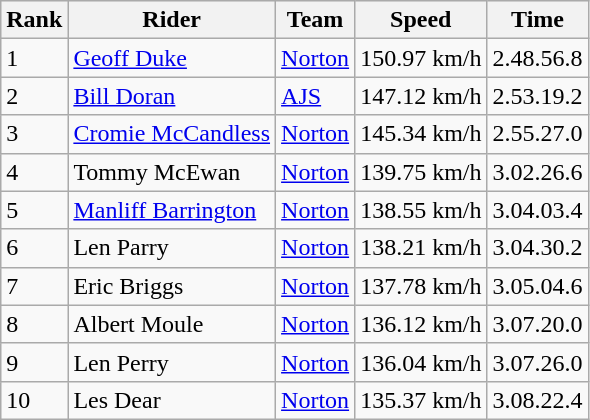<table class="wikitable">
<tr style="background:#efefef;">
<th>Rank</th>
<th>Rider</th>
<th>Team</th>
<th>Speed</th>
<th>Time</th>
</tr>
<tr>
<td>1</td>
<td> <a href='#'>Geoff Duke</a></td>
<td><a href='#'>Norton</a></td>
<td>150.97 km/h</td>
<td>2.48.56.8</td>
</tr>
<tr>
<td>2</td>
<td> <a href='#'>Bill Doran</a></td>
<td><a href='#'>AJS</a></td>
<td>147.12 km/h</td>
<td>2.53.19.2</td>
</tr>
<tr>
<td>3</td>
<td> <a href='#'>Cromie McCandless</a></td>
<td><a href='#'>Norton</a></td>
<td>145.34 km/h</td>
<td>2.55.27.0</td>
</tr>
<tr>
<td>4</td>
<td> Tommy McEwan</td>
<td><a href='#'>Norton</a></td>
<td>139.75 km/h</td>
<td>3.02.26.6</td>
</tr>
<tr>
<td>5</td>
<td> <a href='#'>Manliff Barrington</a></td>
<td><a href='#'>Norton</a></td>
<td>138.55 km/h</td>
<td>3.04.03.4</td>
</tr>
<tr>
<td>6</td>
<td> Len Parry</td>
<td><a href='#'>Norton</a></td>
<td>138.21 km/h</td>
<td>3.04.30.2</td>
</tr>
<tr>
<td>7</td>
<td> Eric Briggs</td>
<td><a href='#'>Norton</a></td>
<td>137.78 km/h</td>
<td>3.05.04.6</td>
</tr>
<tr>
<td>8</td>
<td> Albert Moule</td>
<td><a href='#'>Norton</a></td>
<td>136.12 km/h</td>
<td>3.07.20.0</td>
</tr>
<tr>
<td>9</td>
<td> Len Perry</td>
<td><a href='#'>Norton</a></td>
<td>136.04 km/h</td>
<td>3.07.26.0</td>
</tr>
<tr>
<td>10</td>
<td> Les Dear</td>
<td><a href='#'>Norton</a></td>
<td>135.37 km/h</td>
<td>3.08.22.4</td>
</tr>
</table>
